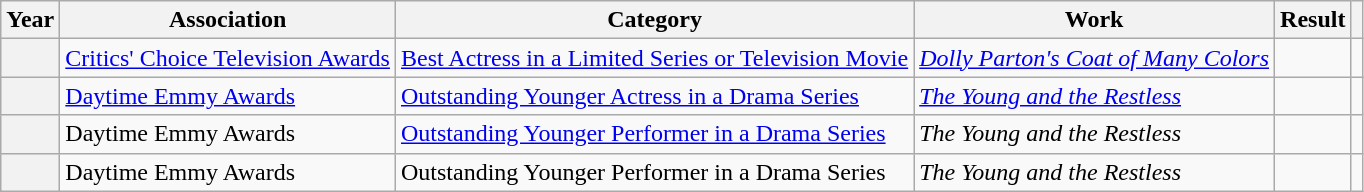<table class="wikitable sortable plainrowheaders">
<tr>
<th>Year</th>
<th>Association</th>
<th>Category</th>
<th>Work</th>
<th>Result</th>
<th scope="col" class="unsortable"></th>
</tr>
<tr>
<th scope="row"></th>
<td><a href='#'>Critics' Choice Television Awards</a></td>
<td><a href='#'>Best Actress in a Limited Series or Television Movie</a></td>
<td><em><a href='#'>Dolly Parton's Coat of Many Colors</a></em></td>
<td></td>
<td></td>
</tr>
<tr>
<th scope="row"></th>
<td><a href='#'>Daytime Emmy Awards</a></td>
<td><a href='#'>Outstanding Younger Actress in a Drama Series</a></td>
<td><em><a href='#'>The Young and the Restless</a></em></td>
<td></td>
<td></td>
</tr>
<tr>
<th scope="row"></th>
<td>Daytime Emmy Awards</td>
<td><a href='#'>Outstanding Younger Performer in a Drama Series</a></td>
<td><em>The Young and the Restless</em></td>
<td></td>
<td></td>
</tr>
<tr>
<th scope="row"></th>
<td>Daytime Emmy Awards</td>
<td>Outstanding Younger Performer in a Drama Series</td>
<td><em>The Young and the Restless</em></td>
<td></td>
<td></td>
</tr>
</table>
